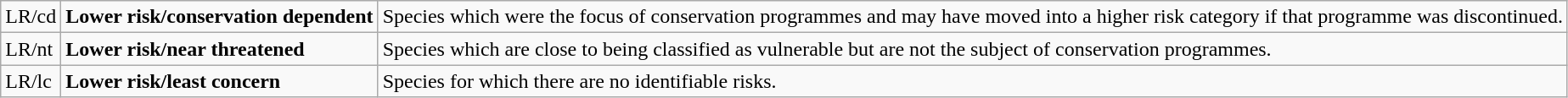<table class="wikitable" style="text-align:left">
<tr>
<td>LR/cd</td>
<td><strong>Lower risk/conservation dependent</strong></td>
<td>Species which were the focus of conservation programmes and may have moved into a higher risk category if that programme was discontinued.</td>
</tr>
<tr>
<td>LR/nt</td>
<td><strong>Lower risk/near threatened</strong></td>
<td>Species which are close to being classified as vulnerable but are not the subject of conservation programmes.</td>
</tr>
<tr>
<td>LR/lc</td>
<td><strong>Lower risk/least concern</strong></td>
<td>Species for which there are no identifiable risks.</td>
</tr>
</table>
